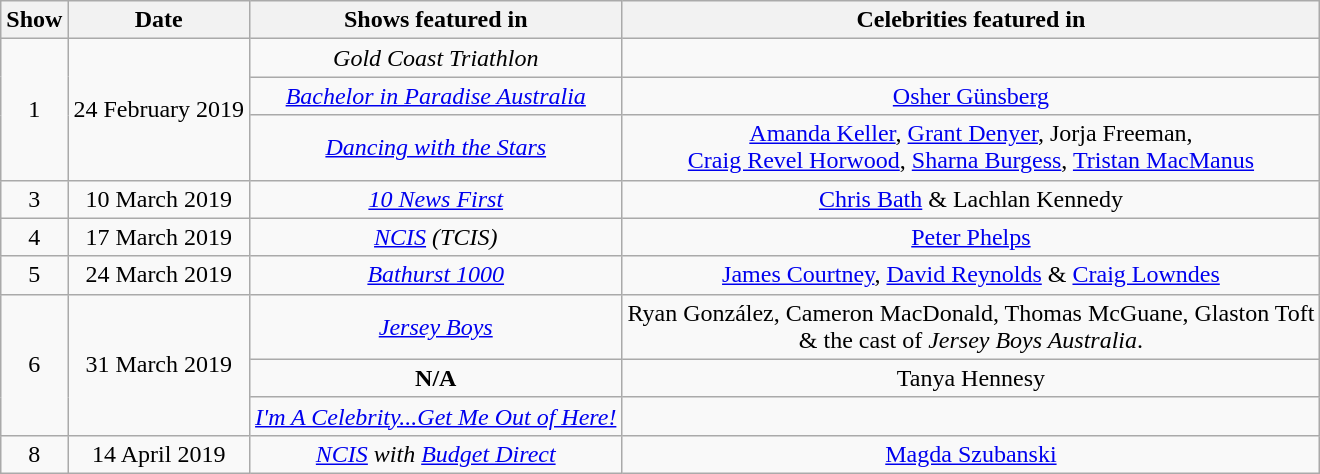<table class="wikitable" style="text-align:center">
<tr>
<th>Show</th>
<th>Date</th>
<th>Shows featured in</th>
<th>Celebrities featured in</th>
</tr>
<tr>
<td rowspan="3">1</td>
<td rowspan="3">24 February 2019</td>
<td><em>Gold Coast Triathlon</em></td>
<td></td>
</tr>
<tr>
<td><em><a href='#'>Bachelor in Paradise Australia</a></em></td>
<td><a href='#'>Osher Günsberg</a></td>
</tr>
<tr>
<td><em><a href='#'>Dancing with the Stars</a></em></td>
<td><a href='#'>Amanda Keller</a>, <a href='#'>Grant Denyer</a>, Jorja Freeman,<br><a href='#'>Craig Revel Horwood</a>, <a href='#'>Sharna Burgess</a>, <a href='#'>Tristan MacManus</a></td>
</tr>
<tr>
<td>3</td>
<td>10 March 2019</td>
<td><em><a href='#'>10 News First</a></em></td>
<td><a href='#'>Chris Bath</a> & Lachlan Kennedy</td>
</tr>
<tr>
<td>4</td>
<td>17 March 2019</td>
<td><em><a href='#'>NCIS</a> (TCIS)</em></td>
<td><a href='#'>Peter Phelps</a></td>
</tr>
<tr>
<td>5</td>
<td>24 March 2019</td>
<td><em><a href='#'>Bathurst 1000</a></em></td>
<td><a href='#'>James Courtney</a>, <a href='#'>David Reynolds</a> & <a href='#'>Craig Lowndes</a></td>
</tr>
<tr>
<td rowspan="3">6</td>
<td rowspan="3">31 March 2019</td>
<td><em><a href='#'>Jersey Boys</a></em></td>
<td>Ryan González, Cameron MacDonald, Thomas McGuane, Glaston Toft<br>& the cast of <em>Jersey Boys Australia</em>.</td>
</tr>
<tr>
<td><strong>N/A</strong></td>
<td>Tanya Hennesy</td>
</tr>
<tr>
<td><em><a href='#'>I'm A Celebrity...Get Me Out of Here!</a></em></td>
<td></td>
</tr>
<tr>
<td>8</td>
<td>14 April 2019</td>
<td><em><a href='#'>NCIS</a> with <a href='#'>Budget Direct</a></em></td>
<td><a href='#'>Magda Szubanski</a></td>
</tr>
</table>
